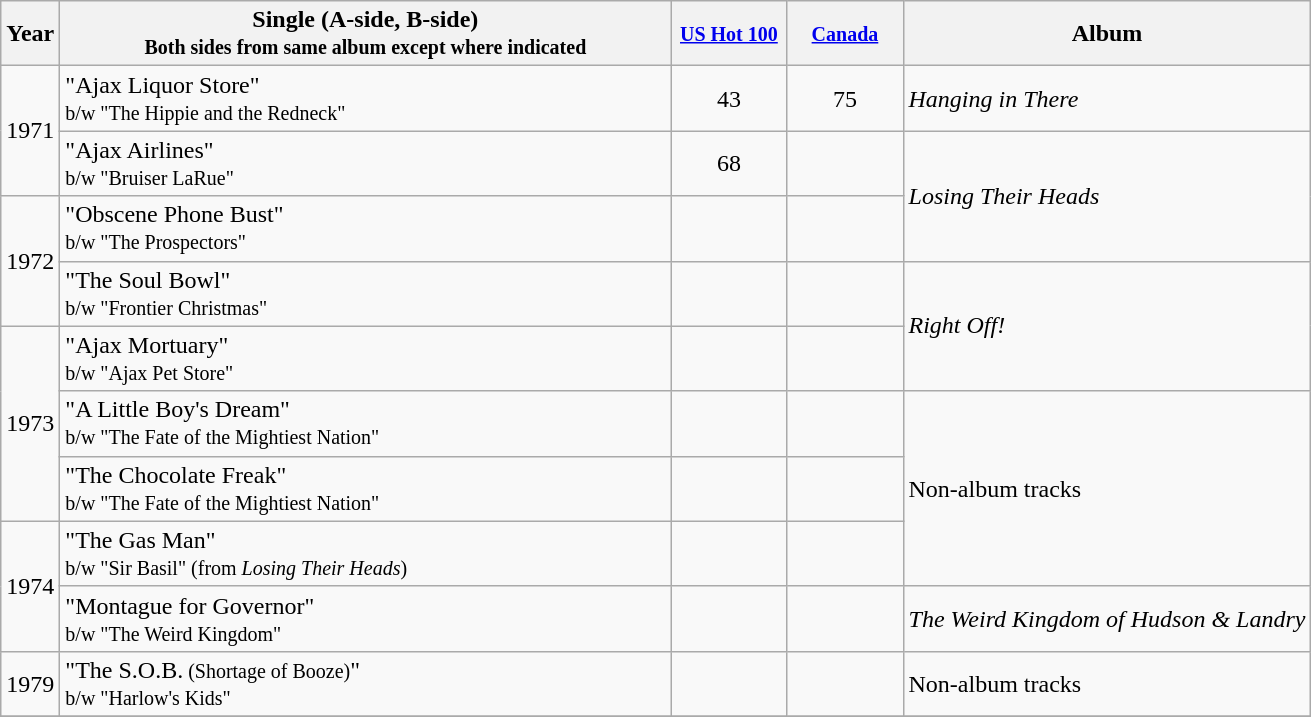<table class="wikitable" style="text-align:center;">
<tr>
<th rowspan="1">Year</th>
<th width="400" rowspan="1">Single (A-side, B-side)<br><small>Both sides from same album except where indicated</small></th>
<th width="70"><small><a href='#'>US Hot 100</a></small></th>
<th width="70"><small><a href='#'>Canada</a></small></th>
<th rowspan="1">Album</th>
</tr>
<tr>
<td rowspan="2">1971</td>
<td align="left">"Ajax Liquor Store"<br><small>b/w "The Hippie and the Redneck"</small></td>
<td align="center">43</td>
<td align="center">75</td>
<td align="left"><em>Hanging in There</em></td>
</tr>
<tr>
<td align="left">"Ajax Airlines"<br><small>b/w "Bruiser LaRue"</small></td>
<td align="center">68</td>
<td align="center"></td>
<td align="left" rowspan="2"><em>Losing Their Heads</em></td>
</tr>
<tr>
<td rowspan="2">1972</td>
<td align="left">"Obscene Phone Bust"<br><small>b/w "The Prospectors"</small></td>
<td align="center"></td>
<td align="center"></td>
</tr>
<tr>
<td align="left">"The Soul Bowl"<br><small>b/w "Frontier Christmas"</small></td>
<td align="center"></td>
<td align="center"></td>
<td align="left" rowspan="2"><em>Right Off!</em></td>
</tr>
<tr>
<td rowspan="3">1973</td>
<td align="left">"Ajax Mortuary"<br><small>b/w "Ajax Pet Store"</small></td>
<td align="center"></td>
<td align="center"></td>
</tr>
<tr>
<td align="left">"A Little Boy's Dream"<br><small>b/w "The Fate of the Mightiest Nation"</small></td>
<td align="center"></td>
<td align="center"></td>
<td align="left" rowspan="3">Non-album tracks</td>
</tr>
<tr>
<td align="left">"The Chocolate Freak"<br><small>b/w "The Fate of the Mightiest Nation"</small></td>
<td align="center"></td>
<td align="center"></td>
</tr>
<tr>
<td rowspan="2">1974</td>
<td align="left">"The Gas Man"<br><small>b/w "Sir Basil" (from <em>Losing Their Heads</em>)</small></td>
<td align="center"></td>
<td align="center"></td>
</tr>
<tr>
<td align="left">"Montague for Governor"<br><small>b/w "The Weird Kingdom"</small></td>
<td align="center"></td>
<td align="center"></td>
<td align="left"><em>The Weird Kingdom of Hudson & Landry</em></td>
</tr>
<tr>
<td>1979</td>
<td align="left">"The S.O.B.<small> (Shortage of Booze)</small>"<br><small>b/w "Harlow's Kids"</small></td>
<td align="center"></td>
<td align="center"></td>
<td align="left">Non-album tracks</td>
</tr>
<tr>
</tr>
</table>
